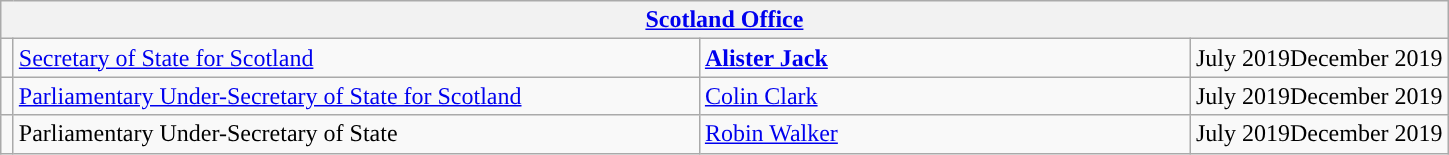<table class="wikitable">
<tr>
<th colspan="4"><a href='#'>Scotland Office</a></th>
</tr>
<tr>
<td style="width: 1px; background: "></td>
<td style="width: 450px;"><a href='#'>Secretary of State for Scotland</a></td>
<td style="width: 320px;"><strong><a href='#'>Alister Jack</a></strong></td>
<td>July 2019December 2019</td>
</tr>
<tr>
<td style="width: 1px; background: "></td>
<td><a href='#'>Parliamentary Under-Secretary of State for Scotland</a></td>
<td><a href='#'>Colin Clark</a> <br></td>
<td>July 2019December 2019</td>
</tr>
<tr>
<td style="width: 1px; background: "></td>
<td>Parliamentary Under-Secretary of State</td>
<td><a href='#'>Robin Walker</a> <br></td>
<td>July 2019December 2019</td>
</tr>
</table>
